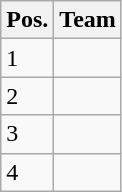<table class="wikitable">
<tr>
<th>Pos.</th>
<th>Team</th>
</tr>
<tr>
<td>1</td>
<td></td>
</tr>
<tr>
<td>2</td>
<td></td>
</tr>
<tr>
<td>3</td>
<td></td>
</tr>
<tr>
<td>4</td>
<td></td>
</tr>
</table>
